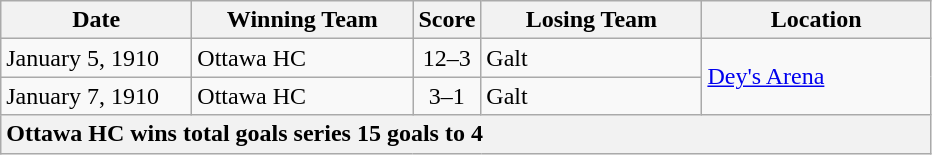<table class="wikitable">
<tr>
<th width="120">Date</th>
<th width="140">Winning Team</th>
<th width="5">Score</th>
<th width="140">Losing Team</th>
<th width="145">Location</th>
</tr>
<tr>
<td>January 5, 1910</td>
<td>Ottawa HC</td>
<td align="center">12–3</td>
<td>Galt</td>
<td rowspan="2"><a href='#'>Dey's Arena</a></td>
</tr>
<tr>
<td>January 7, 1910</td>
<td>Ottawa HC</td>
<td align="center">3–1</td>
<td>Galt</td>
</tr>
<tr>
<th colspan="5" style="text-align:left;">Ottawa HC wins total goals series 15 goals to 4</th>
</tr>
</table>
